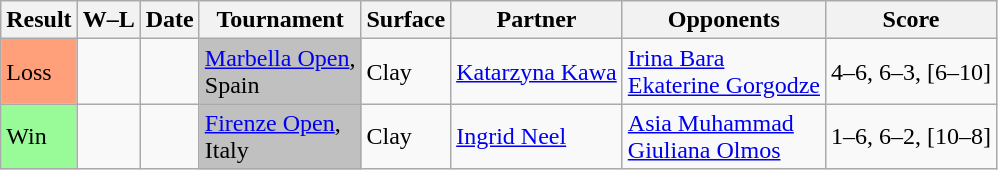<table class="sortable wikitable nowrap">
<tr>
<th>Result</th>
<th class="unsortable">W–L</th>
<th>Date</th>
<th>Tournament</th>
<th>Surface</th>
<th>Partner</th>
<th>Opponents</th>
<th class="unsortable">Score</th>
</tr>
<tr>
<td style="background:#ffa07a;">Loss</td>
<td></td>
<td><a href='#'></a></td>
<td bgcolor=silver><a href='#'>Marbella Open</a>, <br> Spain</td>
<td>Clay</td>
<td> <a href='#'>Katarzyna Kawa</a></td>
<td> <a href='#'>Irina Bara</a> <br>  <a href='#'>Ekaterine Gorgodze</a></td>
<td>4–6, 6–3, [6–10]</td>
</tr>
<tr>
<td style="background:#98fb98;">Win</td>
<td></td>
<td><a href='#'></a></td>
<td bgcolor=silver><a href='#'>Firenze Open</a>, <br> Italy</td>
<td>Clay</td>
<td> <a href='#'>Ingrid Neel</a></td>
<td> <a href='#'>Asia Muhammad</a> <br>  <a href='#'>Giuliana Olmos</a></td>
<td>1–6, 6–2, [10–8]</td>
</tr>
</table>
